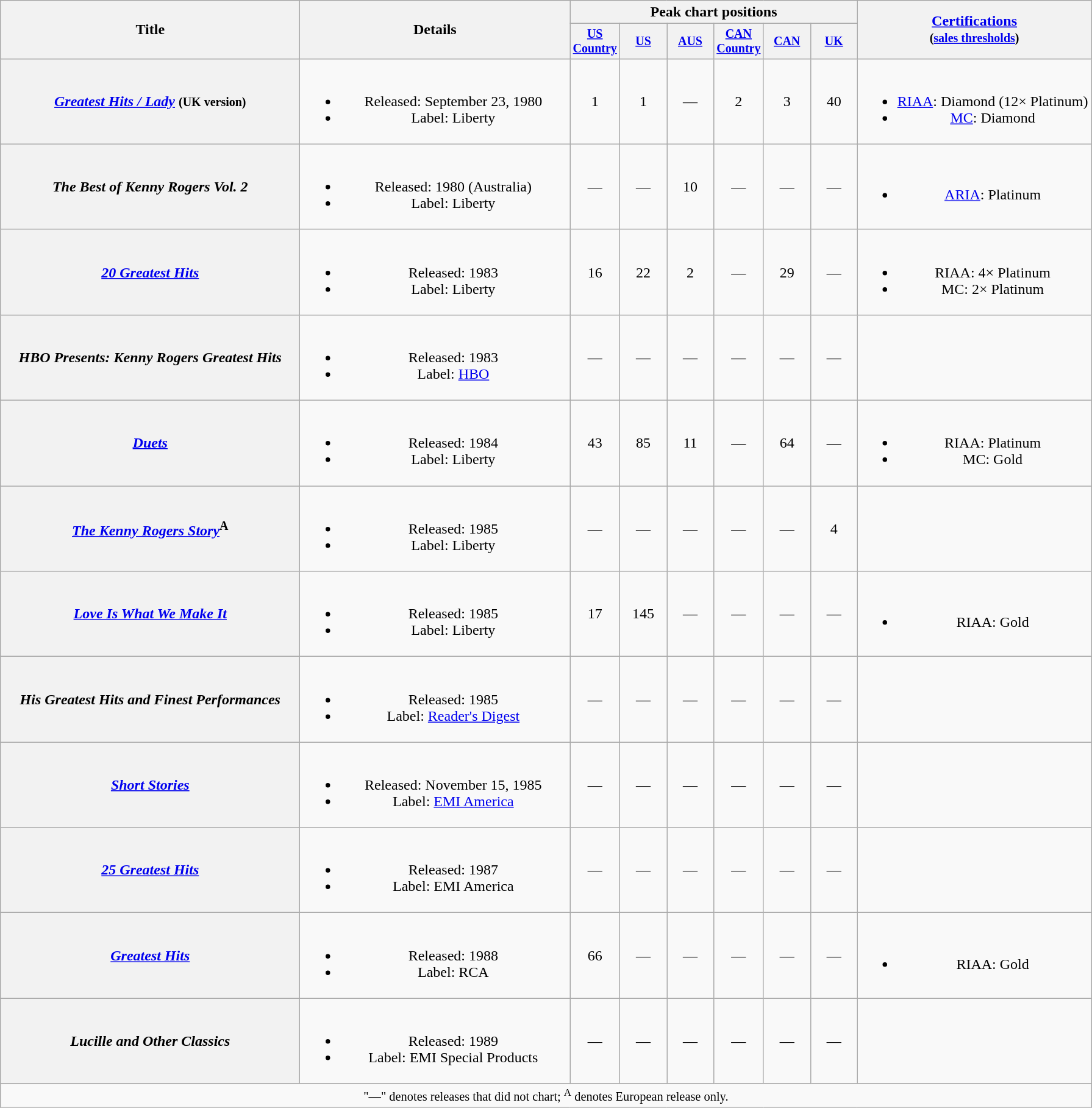<table class="wikitable plainrowheaders" style="text-align:center;">
<tr>
<th rowspan="2" style="width:20em;">Title</th>
<th rowspan="2" style="width:18em;">Details</th>
<th colspan="6">Peak chart positions</th>
<th rowspan="2"><a href='#'>Certifications</a><br><small>(<a href='#'>sales thresholds</a>)</small></th>
</tr>
<tr style="font-size:smaller;">
<th width="45"><a href='#'>US Country</a><br></th>
<th width="45"><a href='#'>US</a><br></th>
<th width="45"><a href='#'>AUS</a><br></th>
<th width="45"><a href='#'>CAN Country</a></th>
<th width="45"><a href='#'>CAN</a></th>
<th width="45"><a href='#'>UK</a><br></th>
</tr>
<tr>
<th scope="row"><em><a href='#'>Greatest Hits / Lady</a></em> <small>(UK version)</small></th>
<td><br><ul><li>Released: September 23, 1980</li><li>Label: Liberty</li></ul></td>
<td>1</td>
<td>1</td>
<td>—</td>
<td>2</td>
<td>3</td>
<td>40</td>
<td><br><ul><li><a href='#'>RIAA</a>: Diamond (12× Platinum)</li><li><a href='#'>MC</a>: Diamond</li></ul></td>
</tr>
<tr>
<th scope="row"><em>The Best of Kenny Rogers Vol. 2</em></th>
<td><br><ul><li>Released: 1980 (Australia)</li><li>Label: Liberty</li></ul></td>
<td>—</td>
<td>—</td>
<td>10</td>
<td>—</td>
<td>—</td>
<td>—</td>
<td><br><ul><li><a href='#'>ARIA</a>: Platinum</li></ul></td>
</tr>
<tr>
<th scope="row"><em><a href='#'>20 Greatest Hits</a></em></th>
<td><br><ul><li>Released: 1983</li><li>Label: Liberty</li></ul></td>
<td>16</td>
<td>22</td>
<td>2</td>
<td>—</td>
<td>29</td>
<td>—</td>
<td><br><ul><li>RIAA: 4× Platinum</li><li>MC: 2× Platinum</li></ul></td>
</tr>
<tr>
<th scope="row"><em>HBO Presents: Kenny Rogers Greatest Hits</em></th>
<td><br><ul><li>Released: 1983</li><li>Label: <a href='#'>HBO</a></li></ul></td>
<td>—</td>
<td>—</td>
<td>—</td>
<td>—</td>
<td>—</td>
<td>—</td>
<td></td>
</tr>
<tr>
<th scope="row"><em><a href='#'>Duets</a></em></th>
<td><br><ul><li>Released: 1984</li><li>Label: Liberty</li></ul></td>
<td>43</td>
<td>85</td>
<td>11</td>
<td>—</td>
<td>64</td>
<td>—</td>
<td><br><ul><li>RIAA: Platinum</li><li>MC: Gold</li></ul></td>
</tr>
<tr>
<th scope="row"><em><a href='#'>The Kenny Rogers Story</a></em><sup>A</sup></th>
<td><br><ul><li>Released: 1985</li><li>Label: Liberty</li></ul></td>
<td>—</td>
<td>—</td>
<td>—</td>
<td>—</td>
<td>—</td>
<td>4</td>
<td></td>
</tr>
<tr>
<th scope="row"><em><a href='#'>Love Is What We Make It</a></em></th>
<td><br><ul><li>Released: 1985</li><li>Label: Liberty</li></ul></td>
<td>17</td>
<td>145</td>
<td>—</td>
<td>—</td>
<td>—</td>
<td>—</td>
<td><br><ul><li>RIAA: Gold</li></ul></td>
</tr>
<tr>
<th scope="row"><em>His Greatest Hits and Finest Performances</em></th>
<td><br><ul><li>Released: 1985</li><li>Label: <a href='#'>Reader's Digest</a></li></ul></td>
<td>—</td>
<td>—</td>
<td>—</td>
<td>—</td>
<td>—</td>
<td>—</td>
<td></td>
</tr>
<tr>
<th scope="row"><em><a href='#'>Short Stories</a></em></th>
<td><br><ul><li>Released: November 15, 1985</li><li>Label: <a href='#'>EMI America</a></li></ul></td>
<td>—</td>
<td>—</td>
<td>—</td>
<td>—</td>
<td>—</td>
<td>—</td>
<td></td>
</tr>
<tr>
<th scope="row"><em><a href='#'>25 Greatest Hits</a></em></th>
<td><br><ul><li>Released: 1987</li><li>Label: EMI America</li></ul></td>
<td>—</td>
<td>—</td>
<td>—</td>
<td>—</td>
<td>—</td>
<td>—</td>
<td></td>
</tr>
<tr>
<th scope="row"><em><a href='#'>Greatest Hits</a></em></th>
<td><br><ul><li>Released: 1988</li><li>Label: RCA</li></ul></td>
<td>66</td>
<td>—</td>
<td>—</td>
<td>—</td>
<td>—</td>
<td>—</td>
<td><br><ul><li>RIAA: Gold</li></ul></td>
</tr>
<tr>
<th scope="row"><em>Lucille and Other Classics</em></th>
<td><br><ul><li>Released: 1989</li><li>Label: EMI Special Products</li></ul></td>
<td>—</td>
<td>—</td>
<td>—</td>
<td>—</td>
<td>—</td>
<td>—</td>
<td></td>
</tr>
<tr>
<td colspan="9" style="font-size:85%">"—" denotes releases that did not chart; <sup>A</sup> denotes European release only.</td>
</tr>
</table>
